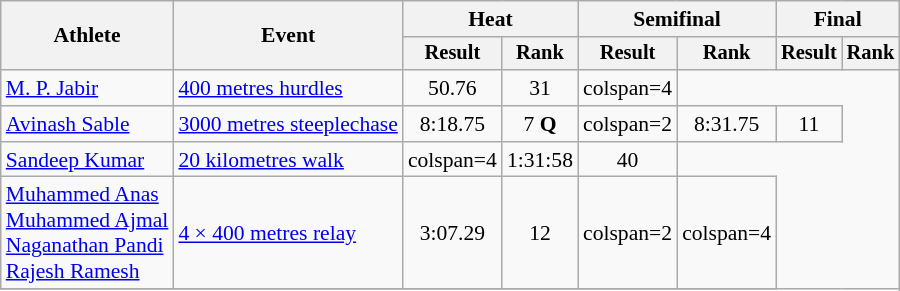<table class="wikitable" style="font-size:90%">
<tr>
<th rowspan="2">Athlete</th>
<th rowspan="2">Event</th>
<th colspan="2">Heat</th>
<th colspan="2">Semifinal</th>
<th colspan="2">Final</th>
</tr>
<tr style="font-size:95%">
<th>Result</th>
<th>Rank</th>
<th>Result</th>
<th>Rank</th>
<th>Result</th>
<th>Rank</th>
</tr>
<tr style=text-align:center>
<td style=text-align:left><a href='#'>M. P. Jabir</a></td>
<td style=text-align:left><a href='#'>400 metres hurdles</a></td>
<td>50.76</td>
<td>31</td>
<td>colspan=4 </td>
</tr>
<tr style=text-align:center>
<td style=text-align:left><a href='#'>Avinash Sable</a></td>
<td style=text-align:left><a href='#'>3000 metres steeplechase</a></td>
<td>8:18.75</td>
<td>7 <strong>Q</strong></td>
<td>colspan=2 </td>
<td>8:31.75</td>
<td>11</td>
</tr>
<tr style=text-align:center>
<td style=text-align:left><a href='#'>Sandeep Kumar</a></td>
<td style=text-align:left><a href='#'>20 kilometres walk</a></td>
<td>colspan=4 </td>
<td>1:31:58</td>
<td>40</td>
</tr>
<tr style=text-align:center>
<td style=text-align:left><a href='#'>Muhammed Anas</a><br><a href='#'>Muhammed Ajmal</a><br><a href='#'>Naganathan Pandi</a><br><a href='#'>Rajesh Ramesh</a></td>
<td style=text-align:left><a href='#'>4 × 400 metres relay</a></td>
<td>3:07.29</td>
<td>12</td>
<td>colspan=2 </td>
<td>colspan=4 </td>
</tr>
<tr style=text-align:center>
</tr>
</table>
